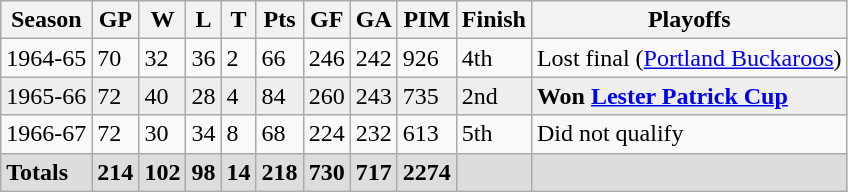<table class="wikitable">
<tr>
<th>Season</th>
<th>GP</th>
<th>W</th>
<th>L</th>
<th>T</th>
<th>Pts</th>
<th>GF</th>
<th>GA</th>
<th>PIM</th>
<th>Finish</th>
<th>Playoffs</th>
</tr>
<tr>
<td>1964-65</td>
<td>70</td>
<td>32</td>
<td>36</td>
<td>2</td>
<td>66</td>
<td>246</td>
<td>242</td>
<td>926</td>
<td>4th</td>
<td>Lost final (<a href='#'>Portland Buckaroos</a>)</td>
</tr>
<tr bgcolor="#eeeeee">
<td>1965-66</td>
<td>72</td>
<td>40</td>
<td>28</td>
<td>4</td>
<td>84</td>
<td>260</td>
<td>243</td>
<td>735</td>
<td>2nd</td>
<td><strong>Won <a href='#'>Lester Patrick Cup</a></strong></td>
</tr>
<tr>
<td>1966-67</td>
<td>72</td>
<td>30</td>
<td>34</td>
<td>8</td>
<td>68</td>
<td>224</td>
<td>232</td>
<td>613</td>
<td>5th</td>
<td>Did not qualify</td>
</tr>
<tr bgcolor="#dddddd">
<td><strong>Totals</strong></td>
<td><strong>214</strong></td>
<td><strong>102</strong></td>
<td><strong> 98</strong></td>
<td><strong>14</strong></td>
<td><strong>218</strong></td>
<td><strong>730</strong></td>
<td><strong>717</strong></td>
<td><strong>2274</strong></td>
<td></td>
<td></td>
</tr>
</table>
